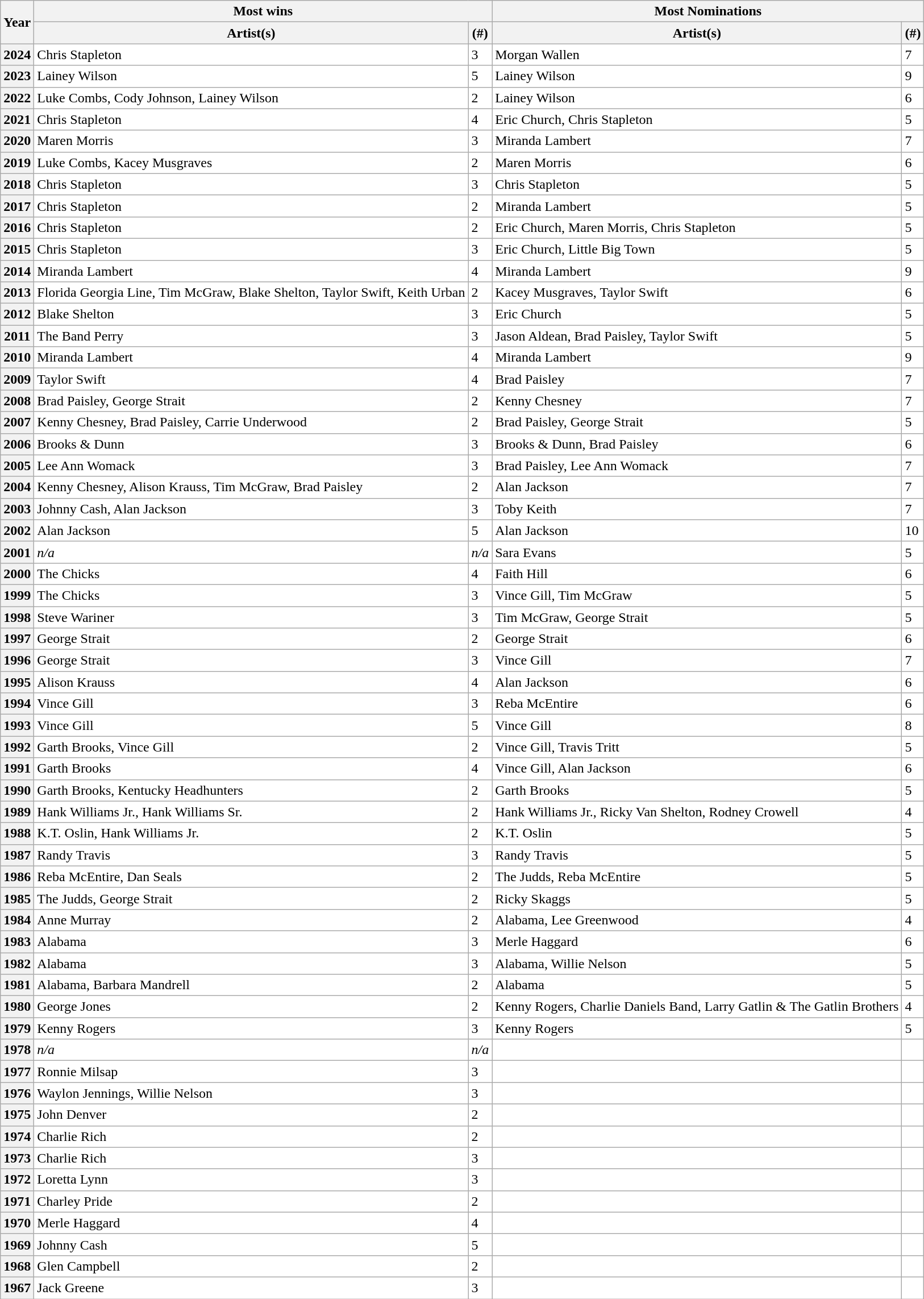<table class="wikitable sortable mw-collapsible" style="background-color:white;">
<tr>
<th rowspan="2">Year</th>
<th colspan="2">Most wins</th>
<th colspan="2">Most Nominations</th>
</tr>
<tr>
<th>Artist(s)</th>
<th>(#)</th>
<th>Artist(s)</th>
<th>(#)</th>
</tr>
<tr>
<th>2024</th>
<td>Chris Stapleton</td>
<td>3</td>
<td>Morgan Wallen</td>
<td>7</td>
</tr>
<tr>
<th>2023</th>
<td>Lainey Wilson</td>
<td>5</td>
<td>Lainey Wilson</td>
<td>9</td>
</tr>
<tr>
<th>2022</th>
<td>Luke Combs, Cody Johnson, Lainey Wilson</td>
<td>2</td>
<td>Lainey Wilson</td>
<td>6</td>
</tr>
<tr>
<th>2021</th>
<td>Chris Stapleton</td>
<td>4</td>
<td>Eric Church, Chris Stapleton</td>
<td>5</td>
</tr>
<tr>
<th>2020</th>
<td>Maren Morris</td>
<td>3</td>
<td>Miranda Lambert</td>
<td>7</td>
</tr>
<tr>
<th>2019</th>
<td>Luke Combs, Kacey Musgraves</td>
<td>2</td>
<td>Maren Morris</td>
<td>6</td>
</tr>
<tr>
<th>2018</th>
<td>Chris Stapleton</td>
<td>3</td>
<td>Chris Stapleton</td>
<td>5</td>
</tr>
<tr>
<th>2017</th>
<td>Chris Stapleton</td>
<td>2</td>
<td>Miranda Lambert</td>
<td>5</td>
</tr>
<tr>
<th>2016</th>
<td>Chris Stapleton</td>
<td>2</td>
<td>Eric Church, Maren Morris, Chris Stapleton</td>
<td>5</td>
</tr>
<tr>
<th>2015</th>
<td>Chris Stapleton</td>
<td>3</td>
<td>Eric Church, Little Big Town</td>
<td>5</td>
</tr>
<tr>
<th>2014</th>
<td>Miranda Lambert</td>
<td>4</td>
<td>Miranda Lambert</td>
<td>9</td>
</tr>
<tr>
<th>2013</th>
<td>Florida Georgia Line, Tim McGraw, Blake Shelton, Taylor Swift, Keith Urban</td>
<td>2</td>
<td>Kacey Musgraves, Taylor Swift</td>
<td>6</td>
</tr>
<tr>
<th>2012</th>
<td>Blake Shelton</td>
<td>3</td>
<td>Eric Church</td>
<td>5</td>
</tr>
<tr>
<th>2011</th>
<td>The Band Perry</td>
<td>3</td>
<td>Jason Aldean, Brad Paisley, Taylor Swift</td>
<td>5</td>
</tr>
<tr>
<th>2010</th>
<td>Miranda Lambert</td>
<td>4</td>
<td>Miranda Lambert</td>
<td>9</td>
</tr>
<tr>
<th>2009</th>
<td>Taylor Swift</td>
<td>4</td>
<td>Brad Paisley</td>
<td>7</td>
</tr>
<tr>
<th>2008</th>
<td>Brad Paisley, George Strait</td>
<td>2</td>
<td>Kenny Chesney</td>
<td>7</td>
</tr>
<tr>
<th>2007</th>
<td>Kenny Chesney, Brad Paisley, Carrie Underwood</td>
<td>2</td>
<td>Brad Paisley, George Strait</td>
<td>5</td>
</tr>
<tr>
<th>2006</th>
<td>Brooks & Dunn</td>
<td>3</td>
<td>Brooks & Dunn, Brad Paisley</td>
<td>6</td>
</tr>
<tr>
<th>2005</th>
<td>Lee Ann Womack</td>
<td>3</td>
<td>Brad Paisley, Lee Ann Womack</td>
<td>7</td>
</tr>
<tr>
<th>2004</th>
<td>Kenny Chesney, Alison Krauss, Tim McGraw, Brad Paisley</td>
<td>2</td>
<td>Alan Jackson</td>
<td>7</td>
</tr>
<tr>
<th>2003</th>
<td>Johnny Cash, Alan Jackson</td>
<td>3</td>
<td>Toby Keith</td>
<td>7</td>
</tr>
<tr>
<th>2002</th>
<td>Alan Jackson</td>
<td>5</td>
<td>Alan Jackson</td>
<td>10</td>
</tr>
<tr>
<th>2001</th>
<td><em>n/a</em></td>
<td><em>n/a</em></td>
<td>Sara Evans</td>
<td>5</td>
</tr>
<tr>
<th>2000</th>
<td>The Chicks</td>
<td>4</td>
<td>Faith Hill</td>
<td>6</td>
</tr>
<tr>
<th>1999</th>
<td>The Chicks</td>
<td>3</td>
<td>Vince Gill, Tim McGraw</td>
<td>5</td>
</tr>
<tr>
<th>1998</th>
<td>Steve Wariner</td>
<td>3</td>
<td>Tim McGraw, George Strait</td>
<td>5</td>
</tr>
<tr>
<th>1997</th>
<td>George Strait</td>
<td>2</td>
<td>George Strait</td>
<td>6</td>
</tr>
<tr>
<th>1996</th>
<td>George Strait</td>
<td>3</td>
<td>Vince Gill</td>
<td>7</td>
</tr>
<tr>
<th>1995</th>
<td>Alison Krauss</td>
<td>4</td>
<td>Alan Jackson</td>
<td>6</td>
</tr>
<tr>
<th>1994</th>
<td>Vince Gill</td>
<td>3</td>
<td>Reba McEntire</td>
<td>6</td>
</tr>
<tr>
<th>1993</th>
<td>Vince Gill</td>
<td>5</td>
<td>Vince Gill</td>
<td>8</td>
</tr>
<tr>
<th>1992</th>
<td>Garth Brooks, Vince Gill</td>
<td>2</td>
<td>Vince Gill, Travis Tritt</td>
<td>5</td>
</tr>
<tr>
<th>1991</th>
<td>Garth Brooks</td>
<td>4</td>
<td>Vince Gill, Alan Jackson</td>
<td>6</td>
</tr>
<tr>
<th>1990</th>
<td>Garth Brooks, Kentucky Headhunters</td>
<td>2</td>
<td>Garth Brooks</td>
<td>5</td>
</tr>
<tr>
<th>1989</th>
<td>Hank Williams Jr., Hank Williams Sr.</td>
<td>2</td>
<td>Hank Williams Jr., Ricky Van Shelton, Rodney Crowell</td>
<td>4</td>
</tr>
<tr>
<th>1988</th>
<td>K.T. Oslin, Hank Williams Jr.</td>
<td>2</td>
<td>K.T. Oslin</td>
<td>5</td>
</tr>
<tr>
<th>1987</th>
<td>Randy Travis</td>
<td>3</td>
<td>Randy Travis</td>
<td>5</td>
</tr>
<tr>
<th>1986</th>
<td>Reba McEntire, Dan Seals</td>
<td>2</td>
<td>The Judds, Reba McEntire</td>
<td>5</td>
</tr>
<tr>
<th>1985</th>
<td>The Judds, George Strait</td>
<td>2</td>
<td>Ricky Skaggs</td>
<td>5</td>
</tr>
<tr>
<th>1984</th>
<td>Anne Murray</td>
<td>2</td>
<td>Alabama, Lee Greenwood</td>
<td>4</td>
</tr>
<tr>
<th>1983</th>
<td>Alabama</td>
<td>3</td>
<td>Merle Haggard</td>
<td>6</td>
</tr>
<tr>
<th>1982</th>
<td>Alabama</td>
<td>3</td>
<td>Alabama, Willie Nelson</td>
<td>5</td>
</tr>
<tr>
<th>1981</th>
<td>Alabama, Barbara Mandrell</td>
<td>2</td>
<td>Alabama</td>
<td>5</td>
</tr>
<tr>
<th>1980</th>
<td>George Jones</td>
<td>2</td>
<td>Kenny Rogers, Charlie Daniels Band, Larry Gatlin & The Gatlin Brothers</td>
<td>4</td>
</tr>
<tr>
<th>1979</th>
<td>Kenny Rogers</td>
<td>3</td>
<td>Kenny Rogers</td>
<td>5</td>
</tr>
<tr>
<th>1978</th>
<td><em>n/a</em></td>
<td><em>n/a</em></td>
<td></td>
<td></td>
</tr>
<tr>
<th>1977</th>
<td>Ronnie Milsap</td>
<td>3</td>
<td></td>
<td></td>
</tr>
<tr>
<th>1976</th>
<td>Waylon Jennings, Willie Nelson</td>
<td>3</td>
<td></td>
<td></td>
</tr>
<tr>
<th>1975</th>
<td>John Denver</td>
<td>2</td>
<td></td>
<td></td>
</tr>
<tr>
<th>1974</th>
<td>Charlie Rich</td>
<td>2</td>
<td></td>
<td></td>
</tr>
<tr>
<th>1973</th>
<td>Charlie Rich</td>
<td>3</td>
<td></td>
<td></td>
</tr>
<tr>
<th>1972</th>
<td>Loretta Lynn</td>
<td>3</td>
<td></td>
<td></td>
</tr>
<tr>
<th>1971</th>
<td>Charley Pride</td>
<td>2</td>
<td></td>
<td></td>
</tr>
<tr>
<th>1970</th>
<td>Merle Haggard</td>
<td>4</td>
<td></td>
<td></td>
</tr>
<tr>
<th>1969</th>
<td>Johnny Cash</td>
<td>5</td>
<td></td>
<td></td>
</tr>
<tr>
<th>1968</th>
<td>Glen Campbell</td>
<td>2</td>
<td></td>
<td></td>
</tr>
<tr>
<th>1967</th>
<td>Jack Greene</td>
<td>3</td>
<td></td>
<td></td>
</tr>
</table>
